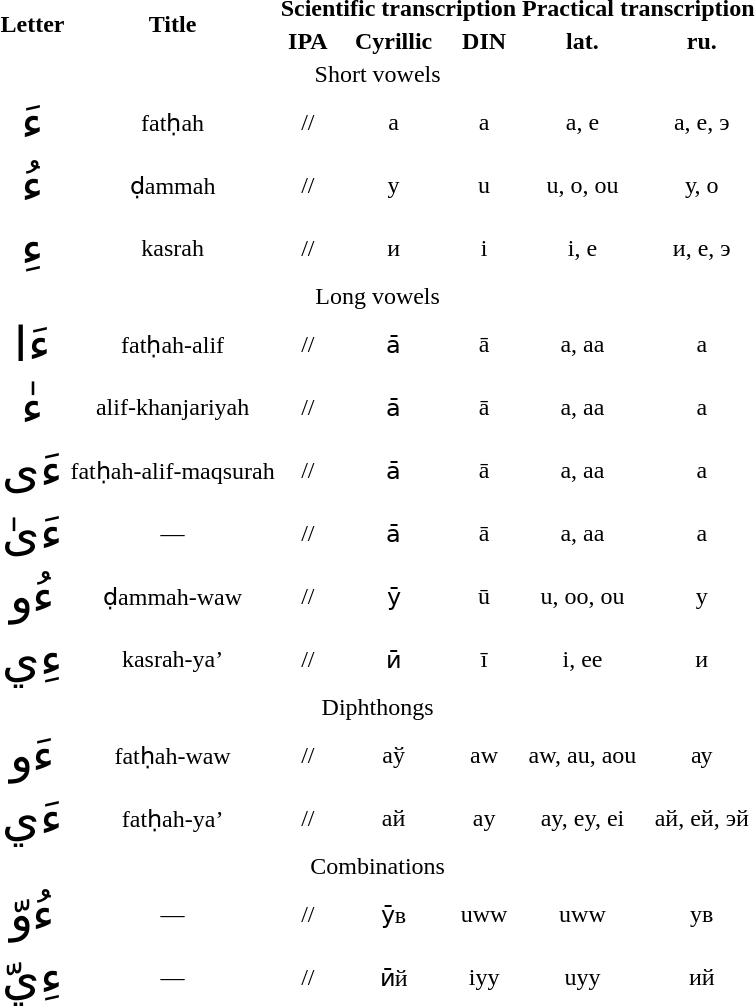<table class="standard" style="text-align: center;">
<tr class="bright">
<th rowspan=2>Letter</th>
<th rowspan=2>Title</th>
<th colspan=3>Scientific transcription</th>
<th colspan=2>Practical transcription</th>
</tr>
<tr>
<th International Phonetic Alphabet>IPA</th>
<th>Cyrillic</th>
<th>DIN</th>
<th>lat.</th>
<th>ru.</th>
</tr>
<tr class="bright">
<td colspan=8>Short vowels</td>
</tr>
<tr>
<td style="font-size:200%;">ءَ</td>
<td>fatḥah</td>
<td>//</td>
<td>а</td>
<td>a</td>
<td>a, e</td>
<td>а, е, э</td>
</tr>
<tr>
<td style="font-size:200%;">ءُ</td>
<td>ḍammah</td>
<td>//</td>
<td>у</td>
<td>u</td>
<td>u, o, ou</td>
<td>у, о</td>
</tr>
<tr>
<td style="font-size:200%;">ءِ</td>
<td>kasrah</td>
<td>//</td>
<td>и</td>
<td>i</td>
<td>i, e</td>
<td>и, е, э</td>
</tr>
<tr class="bright">
<td colspan=8>Long vowels</td>
</tr>
<tr>
<td style="font-size:200%;">ءَا</td>
<td>fatḥah-alif</td>
<td>//</td>
<td>а̄</td>
<td>ā</td>
<td>a, aa</td>
<td>а</td>
</tr>
<tr>
<td style="font-size:200%;">ءٰ</td>
<td>alif-khanjariyah</td>
<td>//</td>
<td>а̄</td>
<td>ā</td>
<td>a, aa</td>
<td>а</td>
</tr>
<tr>
<td style="font-size:200%;">ءَى</td>
<td>fatḥah-alif-maqsurah</td>
<td>//</td>
<td>а̄</td>
<td>ā</td>
<td>a, aa</td>
<td>а</td>
</tr>
<tr>
<td style="font-size:200%;">ءَىٰ</td>
<td>—</td>
<td>//</td>
<td>а̄</td>
<td>ā</td>
<td>a, aa</td>
<td>а</td>
</tr>
<tr>
<td style="font-size:200%;">ءُو</td>
<td>ḍammah-waw</td>
<td>//</td>
<td>ӯ</td>
<td>ū</td>
<td>u, oo, ou</td>
<td>у</td>
</tr>
<tr>
<td style="font-size:200%;">ءِي</td>
<td>kasrah-ya’</td>
<td>//</td>
<td>ӣ</td>
<td>ī</td>
<td>i, ee</td>
<td>и</td>
</tr>
<tr class="bright">
<td colspan=8>Diphthongs</td>
</tr>
<tr>
<td style="font-size:200%;">ءَو</td>
<td>fatḥah-waw</td>
<td>//</td>
<td>аў</td>
<td>aw</td>
<td>aw, au, aou</td>
<td>ау</td>
</tr>
<tr>
<td style="font-size:200%;">ءَي</td>
<td>fatḥah-ya’</td>
<td>//</td>
<td>ай</td>
<td>ay</td>
<td>ay, ey, ei</td>
<td>ай, ей, эй</td>
</tr>
<tr class="bright">
<td colspan=8>Combinations</td>
</tr>
<tr>
<td style="font-size:200%;">ءُوّ</td>
<td>—</td>
<td>//</td>
<td>ӯв</td>
<td>uww</td>
<td>uww</td>
<td>ув</td>
</tr>
<tr>
<td style="font-size:200%;">ءِيّ</td>
<td>—</td>
<td>//</td>
<td>ӣй</td>
<td>iyy</td>
<td>uyy</td>
<td>ий</td>
</tr>
</table>
